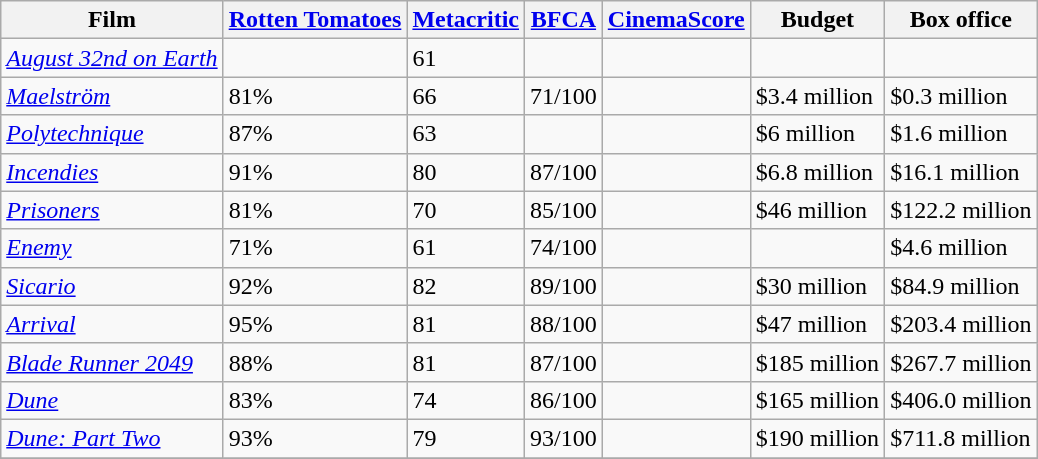<table class="wikitable sortable">
<tr>
<th>Film</th>
<th><a href='#'>Rotten Tomatoes</a></th>
<th><a href='#'>Metacritic</a></th>
<th><a href='#'>BFCA</a></th>
<th><a href='#'>CinemaScore</a></th>
<th>Budget</th>
<th>Box office</th>
</tr>
<tr>
<td><em><a href='#'>August 32nd on Earth</a></em></td>
<td></td>
<td>61</td>
<td></td>
<td></td>
<td></td>
<td></td>
</tr>
<tr>
<td><em><a href='#'>Maelström</a></em></td>
<td>81%</td>
<td>66</td>
<td>71/100</td>
<td></td>
<td>$3.4 million</td>
<td>$0.3 million</td>
</tr>
<tr>
<td><em><a href='#'>Polytechnique</a></em></td>
<td>87%</td>
<td>63</td>
<td></td>
<td></td>
<td>$6 million</td>
<td>$1.6 million</td>
</tr>
<tr>
<td><em><a href='#'>Incendies</a></em></td>
<td>91%</td>
<td>80</td>
<td>87/100</td>
<td></td>
<td>$6.8 million</td>
<td>$16.1 million</td>
</tr>
<tr>
<td><em><a href='#'>Prisoners</a></em></td>
<td>81%</td>
<td>70</td>
<td>85/100</td>
<td></td>
<td>$46 million</td>
<td>$122.2 million</td>
</tr>
<tr>
<td><em><a href='#'>Enemy</a></em></td>
<td>71%</td>
<td>61</td>
<td>74/100</td>
<td></td>
<td></td>
<td>$4.6 million</td>
</tr>
<tr>
<td><em><a href='#'>Sicario</a></em></td>
<td>92%</td>
<td>82</td>
<td>89/100</td>
<td></td>
<td>$30 million</td>
<td>$84.9 million</td>
</tr>
<tr>
<td><em><a href='#'>Arrival</a></em></td>
<td>95%</td>
<td>81</td>
<td>88/100</td>
<td></td>
<td>$47 million</td>
<td>$203.4 million</td>
</tr>
<tr>
<td><em><a href='#'>Blade Runner 2049</a></em></td>
<td>88%</td>
<td>81</td>
<td>87/100</td>
<td></td>
<td>$185 million</td>
<td>$267.7 million</td>
</tr>
<tr>
<td><em><a href='#'>Dune</a></em></td>
<td>83%</td>
<td>74</td>
<td>86/100</td>
<td></td>
<td>$165 million</td>
<td>$406.0 million</td>
</tr>
<tr>
<td><em><a href='#'>Dune: Part Two</a></em></td>
<td>93%</td>
<td>79</td>
<td>93/100</td>
<td></td>
<td>$190 million</td>
<td>$711.8 million</td>
</tr>
<tr>
</tr>
</table>
